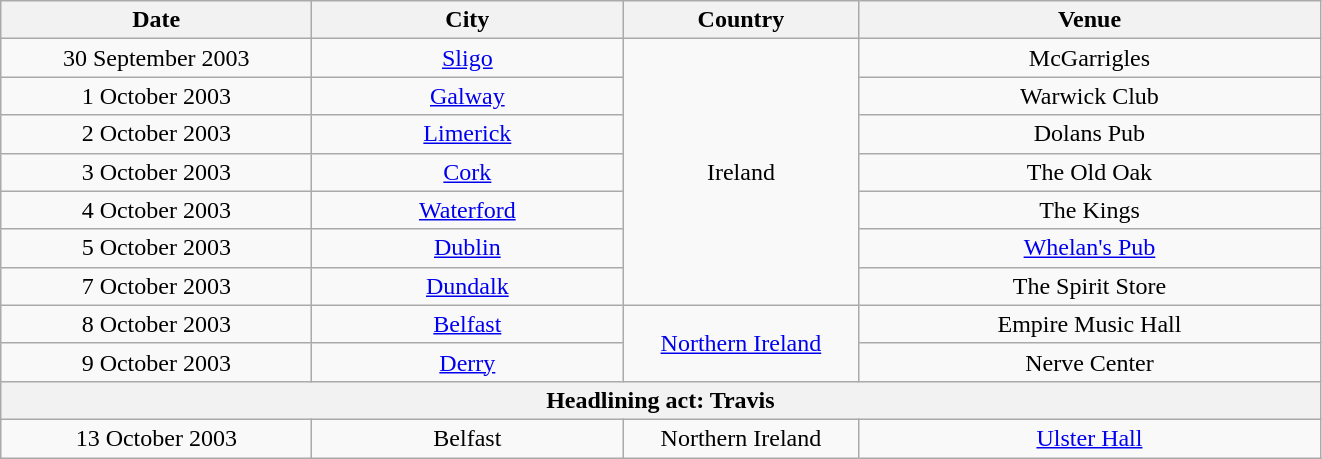<table class="wikitable" style="text-align:center;">
<tr>
<th width="200">Date</th>
<th width="200">City</th>
<th width="150">Country</th>
<th width="300">Venue</th>
</tr>
<tr>
<td>30 September 2003</td>
<td><a href='#'>Sligo</a></td>
<td rowspan="7">Ireland</td>
<td>McGarrigles</td>
</tr>
<tr>
<td>1 October 2003</td>
<td><a href='#'>Galway</a></td>
<td>Warwick Club</td>
</tr>
<tr>
<td>2 October 2003</td>
<td><a href='#'>Limerick</a></td>
<td>Dolans Pub</td>
</tr>
<tr>
<td>3 October 2003</td>
<td><a href='#'>Cork</a></td>
<td>The Old Oak</td>
</tr>
<tr>
<td>4 October 2003</td>
<td><a href='#'>Waterford</a></td>
<td>The Kings</td>
</tr>
<tr>
<td>5 October 2003</td>
<td><a href='#'>Dublin</a></td>
<td><a href='#'>Whelan's Pub</a></td>
</tr>
<tr>
<td>7 October 2003</td>
<td><a href='#'>Dundalk</a></td>
<td>The Spirit Store</td>
</tr>
<tr>
<td>8 October 2003</td>
<td><a href='#'>Belfast</a></td>
<td rowspan="2"><a href='#'>Northern Ireland</a></td>
<td>Empire Music Hall</td>
</tr>
<tr>
<td>9 October 2003</td>
<td><a href='#'>Derry</a></td>
<td>Nerve Center</td>
</tr>
<tr>
<th colspan="4">Headlining act: Travis</th>
</tr>
<tr>
<td>13 October 2003</td>
<td>Belfast</td>
<td>Northern Ireland</td>
<td><a href='#'>Ulster Hall</a></td>
</tr>
</table>
